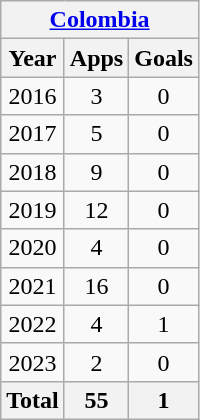<table class="wikitable" style="text-align:center">
<tr>
<th colspan="3"><a href='#'>Colombia</a></th>
</tr>
<tr>
<th>Year</th>
<th>Apps</th>
<th>Goals</th>
</tr>
<tr>
<td>2016</td>
<td>3</td>
<td>0</td>
</tr>
<tr>
<td>2017</td>
<td>5</td>
<td>0</td>
</tr>
<tr>
<td>2018</td>
<td>9</td>
<td>0</td>
</tr>
<tr>
<td>2019</td>
<td>12</td>
<td>0</td>
</tr>
<tr>
<td>2020</td>
<td>4</td>
<td>0</td>
</tr>
<tr>
<td>2021</td>
<td>16</td>
<td>0</td>
</tr>
<tr>
<td>2022</td>
<td>4</td>
<td>1</td>
</tr>
<tr>
<td>2023</td>
<td>2</td>
<td>0</td>
</tr>
<tr>
<th>Total</th>
<th>55</th>
<th>1</th>
</tr>
</table>
